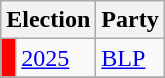<table class="wikitable">
<tr>
<th colspan="2">Election</th>
<th>Party</th>
</tr>
<tr>
<td style="background-color: red"></td>
<td><a href='#'>2025</a></td>
<td><a href='#'>BLP</a></td>
</tr>
<tr>
</tr>
</table>
